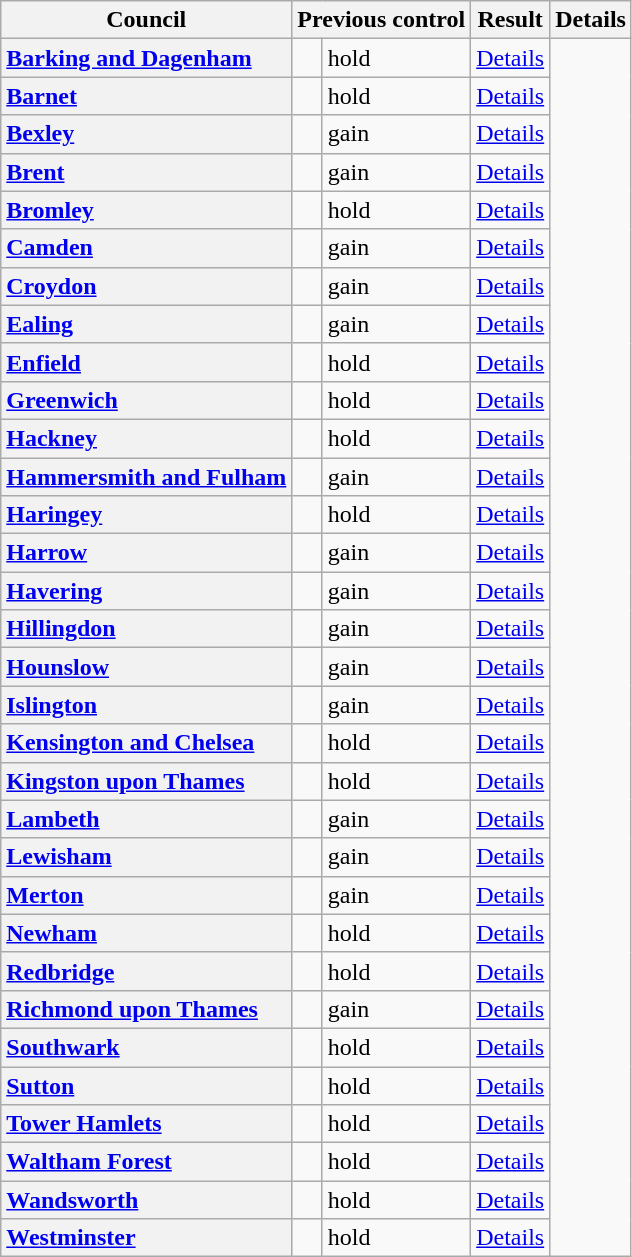<table class="wikitable sortable" border="1">
<tr>
<th scope="col">Council</th>
<th colspan=2>Previous control</th>
<th colspan=2>Result</th>
<th class="unsortable" scope="col">Details</th>
</tr>
<tr>
<th scope="row" style="text-align: left;"><a href='#'>Barking and Dagenham</a></th>
<td></td>
<td> hold</td>
<td><a href='#'>Details</a></td>
</tr>
<tr>
<th scope="row" style="text-align: left;"><a href='#'>Barnet</a></th>
<td></td>
<td> hold</td>
<td><a href='#'>Details</a></td>
</tr>
<tr>
<th scope="row" style="text-align: left;"><a href='#'>Bexley</a></th>
<td></td>
<td> gain</td>
<td><a href='#'>Details</a></td>
</tr>
<tr>
<th scope="row" style="text-align: left;"><a href='#'>Brent</a></th>
<td></td>
<td> gain</td>
<td><a href='#'>Details</a></td>
</tr>
<tr>
<th scope="row" style="text-align: left;"><a href='#'>Bromley</a></th>
<td></td>
<td> hold</td>
<td><a href='#'>Details</a></td>
</tr>
<tr>
<th scope="row" style="text-align: left;"><a href='#'>Camden</a></th>
<td></td>
<td> gain</td>
<td><a href='#'>Details</a></td>
</tr>
<tr>
<th scope="row" style="text-align: left;"><a href='#'>Croydon</a></th>
<td></td>
<td> gain</td>
<td><a href='#'>Details</a></td>
</tr>
<tr>
<th scope="row" style="text-align: left;"><a href='#'>Ealing</a></th>
<td></td>
<td> gain</td>
<td><a href='#'>Details</a></td>
</tr>
<tr>
<th scope="row" style="text-align: left;"><a href='#'>Enfield</a></th>
<td></td>
<td> hold</td>
<td><a href='#'>Details</a></td>
</tr>
<tr>
<th scope="row" style="text-align: left;"><a href='#'>Greenwich</a></th>
<td></td>
<td> hold</td>
<td><a href='#'>Details</a></td>
</tr>
<tr>
<th scope="row" style="text-align: left;"><a href='#'>Hackney</a></th>
<td></td>
<td> hold</td>
<td><a href='#'>Details</a></td>
</tr>
<tr>
<th scope="row" style="text-align: left;"><a href='#'>Hammersmith and Fulham</a></th>
<td></td>
<td> gain</td>
<td><a href='#'>Details</a></td>
</tr>
<tr>
<th scope="row" style="text-align: left;"><a href='#'>Haringey</a></th>
<td></td>
<td> hold</td>
<td><a href='#'>Details</a></td>
</tr>
<tr>
<th scope="row" style="text-align: left;"><a href='#'>Harrow</a></th>
<td></td>
<td> gain</td>
<td><a href='#'>Details</a></td>
</tr>
<tr>
<th scope="row" style="text-align: left;"><a href='#'>Havering</a></th>
<td></td>
<td> gain</td>
<td><a href='#'>Details</a></td>
</tr>
<tr>
<th scope="row" style="text-align: left;"><a href='#'>Hillingdon</a></th>
<td></td>
<td> gain</td>
<td><a href='#'>Details</a></td>
</tr>
<tr>
<th scope="row" style="text-align: left;"><a href='#'>Hounslow</a></th>
<td></td>
<td> gain</td>
<td><a href='#'>Details</a></td>
</tr>
<tr>
<th scope="row" style="text-align: left;"><a href='#'>Islington</a></th>
<td></td>
<td> gain</td>
<td><a href='#'>Details</a></td>
</tr>
<tr>
<th scope="row" style="text-align: left;"><a href='#'>Kensington and Chelsea</a></th>
<td></td>
<td> hold</td>
<td><a href='#'>Details</a></td>
</tr>
<tr>
<th scope="row" style="text-align: left;"><a href='#'>Kingston upon Thames</a></th>
<td></td>
<td> hold</td>
<td><a href='#'>Details</a></td>
</tr>
<tr>
<th scope="row" style="text-align: left;"><a href='#'>Lambeth</a></th>
<td></td>
<td> gain</td>
<td><a href='#'>Details</a></td>
</tr>
<tr>
<th scope="row" style="text-align: left;"><a href='#'>Lewisham</a></th>
<td></td>
<td> gain</td>
<td><a href='#'>Details</a></td>
</tr>
<tr>
<th scope="row" style="text-align: left;"><a href='#'>Merton</a></th>
<td></td>
<td> gain</td>
<td><a href='#'>Details</a></td>
</tr>
<tr>
<th scope="row" style="text-align: left;"><a href='#'>Newham</a></th>
<td></td>
<td> hold</td>
<td><a href='#'>Details</a></td>
</tr>
<tr>
<th scope="row" style="text-align: left;"><a href='#'>Redbridge</a></th>
<td></td>
<td> hold</td>
<td><a href='#'>Details</a></td>
</tr>
<tr>
<th scope="row" style="text-align: left;"><a href='#'>Richmond upon Thames</a></th>
<td></td>
<td> gain</td>
<td><a href='#'>Details</a></td>
</tr>
<tr>
<th scope="row" style="text-align: left;"><a href='#'>Southwark</a></th>
<td></td>
<td> hold</td>
<td><a href='#'>Details</a></td>
</tr>
<tr>
<th scope="row" style="text-align: left;"><a href='#'>Sutton</a></th>
<td></td>
<td> hold</td>
<td><a href='#'>Details</a></td>
</tr>
<tr>
<th scope="row" style="text-align: left;"><a href='#'>Tower Hamlets</a></th>
<td></td>
<td> hold</td>
<td><a href='#'>Details</a></td>
</tr>
<tr>
<th scope="row" style="text-align: left;"><a href='#'>Waltham Forest</a></th>
<td></td>
<td> hold</td>
<td><a href='#'>Details</a></td>
</tr>
<tr>
<th scope="row" style="text-align: left;"><a href='#'>Wandsworth</a></th>
<td></td>
<td> hold</td>
<td><a href='#'>Details</a></td>
</tr>
<tr>
<th scope="row" style="text-align: left;"><a href='#'>Westminster</a></th>
<td></td>
<td> hold</td>
<td><a href='#'>Details</a></td>
</tr>
</table>
